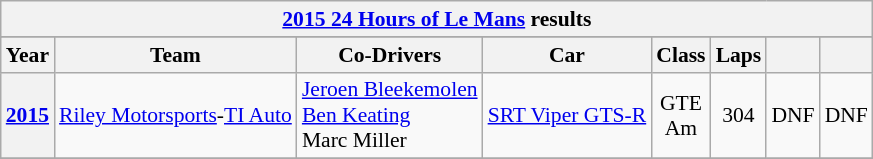<table class="wikitable collapsible collapsed" style="font-size:90%">
<tr>
<th colspan=45><a href='#'>2015 24 Hours of Le Mans</a> results</th>
</tr>
<tr style="background:#abbbdd;">
</tr>
<tr>
<th>Year</th>
<th>Team</th>
<th>Co-Drivers</th>
<th>Car</th>
<th>Class</th>
<th>Laps</th>
<th></th>
<th></th>
</tr>
<tr align="center">
<th><a href='#'>2015</a></th>
<td align="left"> <a href='#'>Riley Motorsports</a>-<a href='#'>TI Auto</a></td>
<td align="left"> <a href='#'>Jeroen Bleekemolen</a><br> <a href='#'>Ben Keating</a><br> Marc Miller</td>
<td align="left"><a href='#'>SRT Viper GTS-R</a></td>
<td>GTE<br>Am</td>
<td>304</td>
<td>DNF</td>
<td>DNF</td>
</tr>
<tr>
</tr>
</table>
